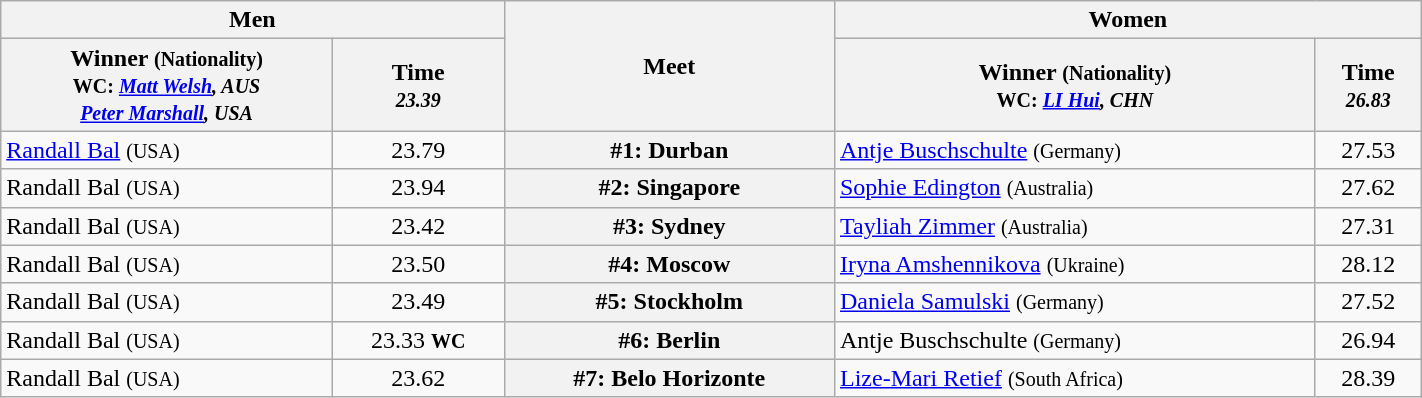<table class=wikitable width="75%">
<tr>
<th colspan="2">Men</th>
<th rowspan="2">Meet</th>
<th colspan="2">Women</th>
</tr>
<tr>
<th>Winner <small>(Nationality)<br> WC: <em><a href='#'>Matt Welsh</a>, AUS <br> <a href='#'>Peter Marshall</a>, USA</em></small></th>
<th>Time <br><small> <em>23.39</em> </small></th>
<th>Winner <small>(Nationality)<br>WC: <em><a href='#'>LI Hui</a>, CHN</em></small></th>
<th>Time<br><small><em>26.83</em></small></th>
</tr>
<tr>
<td> <a href='#'>Randall Bal</a> <small>(USA)</small></td>
<td align=center>23.79</td>
<th>#1: Durban</th>
<td> <a href='#'>Antje Buschschulte</a> <small>(Germany)</small></td>
<td align=center>27.53</td>
</tr>
<tr>
<td> Randall Bal <small>(USA)</small></td>
<td align=center>23.94</td>
<th>#2: Singapore</th>
<td> <a href='#'>Sophie Edington</a> <small>(Australia)</small></td>
<td align=center>27.62</td>
</tr>
<tr>
<td> Randall Bal <small>(USA)</small></td>
<td align=center>23.42</td>
<th>#3: Sydney</th>
<td> <a href='#'>Tayliah Zimmer</a> <small>(Australia)</small></td>
<td align=center>27.31</td>
</tr>
<tr>
<td> Randall Bal <small>(USA)</small></td>
<td align=center>23.50</td>
<th>#4: Moscow</th>
<td> <a href='#'>Iryna Amshennikova</a> <small>(Ukraine)</small></td>
<td align=center>28.12</td>
</tr>
<tr>
<td> Randall Bal <small>(USA)</small></td>
<td align=center>23.49</td>
<th>#5: Stockholm</th>
<td> <a href='#'>Daniela Samulski</a> <small>(Germany)</small></td>
<td align=center>27.52</td>
</tr>
<tr>
<td> Randall Bal <small>(USA)</small></td>
<td align=center>23.33 <small><strong>WC</strong></small></td>
<th>#6: Berlin</th>
<td> Antje Buschschulte <small>(Germany)</small></td>
<td align=center>26.94</td>
</tr>
<tr>
<td> Randall Bal <small>(USA)</small></td>
<td align=center>23.62</td>
<th>#7: Belo Horizonte</th>
<td> <a href='#'>Lize-Mari Retief</a> <small>(South Africa)</small></td>
<td align=center>28.39</td>
</tr>
</table>
